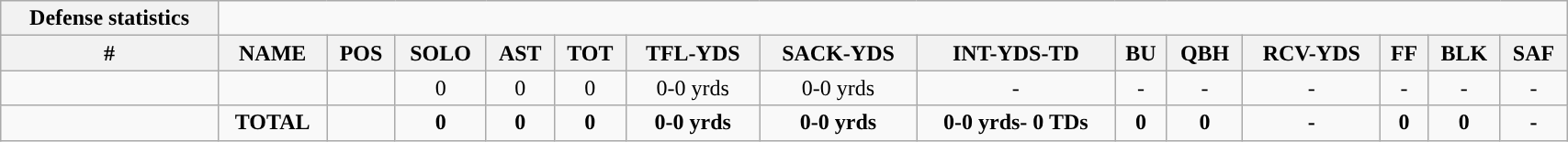<table style="width:90%; text-align:center;" class="wikitable collapsible collapsed">
<tr>
<th style="text-align:center; ">Defense statistics</th>
</tr>
<tr>
<th>#</th>
<th>NAME</th>
<th>POS</th>
<th>SOLO</th>
<th>AST</th>
<th>TOT</th>
<th>TFL-YDS</th>
<th>SACK-YDS</th>
<th>INT-YDS-TD</th>
<th>BU</th>
<th>QBH</th>
<th>RCV-YDS</th>
<th>FF</th>
<th>BLK</th>
<th>SAF</th>
</tr>
<tr>
<td></td>
<td></td>
<td></td>
<td>0</td>
<td>0</td>
<td>0</td>
<td>0-0 yrds</td>
<td>0-0 yrds</td>
<td>-</td>
<td>-</td>
<td>-</td>
<td>-</td>
<td>-</td>
<td>-</td>
<td>-</td>
</tr>
<tr>
<td></td>
<td><strong>TOTAL</strong></td>
<td></td>
<td><strong>0</strong></td>
<td><strong>0</strong></td>
<td><strong>0</strong></td>
<td><strong>0-0 yrds</strong></td>
<td><strong>0-0 yrds</strong></td>
<td><strong>0-0 yrds- 0 TDs</strong></td>
<td><strong>0</strong></td>
<td><strong>0</strong></td>
<td><strong>-</strong></td>
<td><strong>0</strong></td>
<td><strong>0</strong></td>
<td><strong>-</strong></td>
</tr>
</table>
